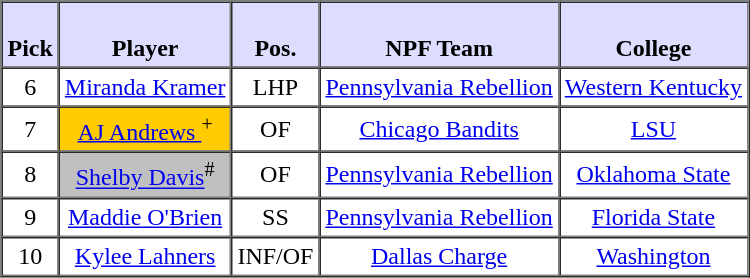<table border="1" cellpadding="3" cellspacing="0" style="text-align:center;">
<tr>
<th style="background:#ddf;"><br>Pick</th>
<th style="background:#ddf;"><br>Player</th>
<th style="background:#ddf;"><br>Pos.</th>
<th style="background:#ddf;"><br>NPF Team</th>
<th style="background:#ddf;"><br>College</th>
</tr>
<tr>
<td>6</td>
<td><a href='#'>Miranda Kramer</a></td>
<td>LHP</td>
<td><a href='#'>Pennsylvania Rebellion</a></td>
<td><a href='#'>Western Kentucky</a></td>
</tr>
<tr>
<td>7</td>
<td style="background:#FFCC00;"><a href='#'>AJ Andrews </a><sup>+</sup></td>
<td>OF</td>
<td><a href='#'>Chicago Bandits</a></td>
<td><a href='#'>LSU</a></td>
</tr>
<tr>
<td>8</td>
<td style="background:#C0C0C0;"><a href='#'>Shelby Davis</a><sup>#</sup></td>
<td>OF</td>
<td><a href='#'>Pennsylvania Rebellion</a></td>
<td><a href='#'>Oklahoma State</a></td>
</tr>
<tr>
<td>9</td>
<td><a href='#'>Maddie O'Brien</a></td>
<td>SS</td>
<td><a href='#'>Pennsylvania Rebellion</a></td>
<td><a href='#'>Florida State</a></td>
</tr>
<tr>
<td>10</td>
<td><a href='#'>Kylee Lahners</a></td>
<td>INF/OF</td>
<td><a href='#'>Dallas Charge</a></td>
<td><a href='#'>Washington</a></td>
</tr>
</table>
